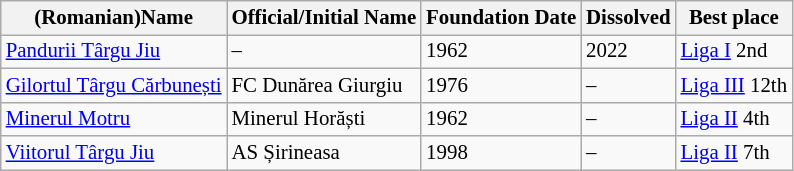<table class="wikitable sortable mw-collapsible" style=" font-size: 87%;">
<tr>
<th>(Romanian)Name</th>
<th>Official/Initial Name</th>
<th>Foundation Date</th>
<th>Dissolved</th>
<th>Best place</th>
</tr>
<tr>
<td><a href='#'>Pandurii Târgu Jiu</a></td>
<td>–</td>
<td>1962</td>
<td>2022</td>
<td><a href='#'>Liga I</a> 2nd</td>
</tr>
<tr>
<td><a href='#'>Gilortul Târgu Cărbunești</a></td>
<td>FC Dunărea Giurgiu</td>
<td>1976</td>
<td>–</td>
<td><a href='#'>Liga III</a> 12th</td>
</tr>
<tr>
<td><a href='#'>Minerul Motru</a></td>
<td>Minerul Horăști</td>
<td>1962</td>
<td>–</td>
<td><a href='#'>Liga II</a> 4th</td>
</tr>
<tr>
<td><a href='#'>Viitorul Târgu Jiu</a></td>
<td>AS Șirineasa</td>
<td>1998</td>
<td>–</td>
<td><a href='#'>Liga II</a> 7th</td>
</tr>
</table>
